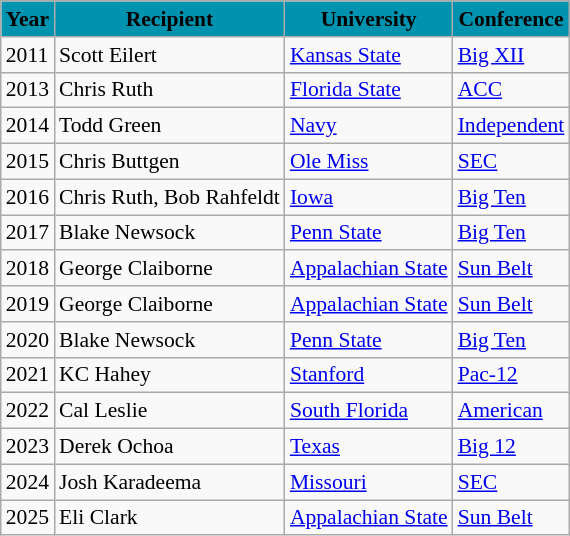<table class="wikitable sortable" style="font-size:90%;">
<tr>
<th style="background:#0093AF;"><span>Year </span></th>
<th style="background:#0093AF;"><span>Recipient</span></th>
<th style="background:#0093AF;"><span>University</span></th>
<th style="background:#0093AF;"><span>Conference</span></th>
</tr>
<tr>
<td>2011</td>
<td>Scott Eilert</td>
<td><a href='#'>Kansas State</a></td>
<td><a href='#'>Big XII</a></td>
</tr>
<tr>
<td>2013</td>
<td>Chris Ruth</td>
<td><a href='#'>Florida State</a></td>
<td><a href='#'>ACC</a></td>
</tr>
<tr>
<td>2014</td>
<td>Todd Green</td>
<td><a href='#'>Navy</a></td>
<td><a href='#'>Independent</a></td>
</tr>
<tr>
<td>2015</td>
<td>Chris Buttgen</td>
<td><a href='#'>Ole Miss</a></td>
<td><a href='#'>SEC</a></td>
</tr>
<tr>
<td>2016</td>
<td>Chris Ruth, Bob Rahfeldt</td>
<td><a href='#'>Iowa</a></td>
<td><a href='#'>Big Ten</a></td>
</tr>
<tr>
<td>2017</td>
<td>Blake Newsock</td>
<td><a href='#'>Penn State</a></td>
<td><a href='#'>Big Ten</a></td>
</tr>
<tr>
<td>2018</td>
<td>George Claiborne</td>
<td><a href='#'>Appalachian State</a></td>
<td><a href='#'>Sun Belt</a></td>
</tr>
<tr>
<td>2019</td>
<td>George Claiborne</td>
<td><a href='#'>Appalachian State</a></td>
<td><a href='#'>Sun Belt</a></td>
</tr>
<tr>
<td>2020</td>
<td>Blake Newsock</td>
<td><a href='#'>Penn State</a></td>
<td><a href='#'>Big Ten</a></td>
</tr>
<tr>
<td>2021</td>
<td>KC Hahey</td>
<td><a href='#'>Stanford</a></td>
<td><a href='#'>Pac-12</a></td>
</tr>
<tr>
<td>2022</td>
<td>Cal Leslie</td>
<td><a href='#'>South Florida</a></td>
<td><a href='#'>American</a></td>
</tr>
<tr>
<td>2023</td>
<td>Derek Ochoa</td>
<td><a href='#'>Texas</a></td>
<td><a href='#'>Big 12</a></td>
</tr>
<tr>
<td>2024</td>
<td>Josh Karadeema</td>
<td><a href='#'>Missouri</a></td>
<td><a href='#'>SEC</a></td>
</tr>
<tr>
<td>2025</td>
<td>Eli Clark</td>
<td><a href='#'>Appalachian State</a></td>
<td><a href='#'>Sun Belt</a></td>
</tr>
</table>
